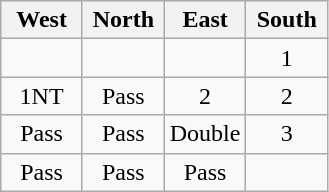<table class=wikitable>
<tr>
<th width="25%">West</th>
<th width="25%">North</th>
<th width="25%">East</th>
<th width="25%">South</th>
</tr>
<tr align=center>
<td></td>
<td></td>
<td></td>
<td>1</td>
</tr>
<tr align=center>
<td>1NT</td>
<td>Pass</td>
<td>2</td>
<td>2</td>
</tr>
<tr align=center>
<td>Pass</td>
<td>Pass</td>
<td>Double</td>
<td>3</td>
</tr>
<tr align=center>
<td>Pass</td>
<td>Pass</td>
<td>Pass</td>
<td></td>
</tr>
</table>
